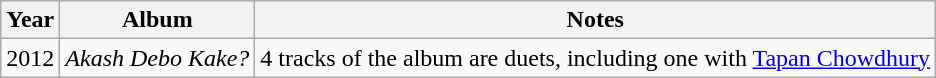<table class="wikitable">
<tr>
<th>Year</th>
<th>Album</th>
<th>Notes</th>
</tr>
<tr>
<td>2012</td>
<td><em>Akash Debo Kake?</em></td>
<td>4 tracks of the album are duets, including one with <a href='#'>Tapan Chowdhury</a></td>
</tr>
</table>
